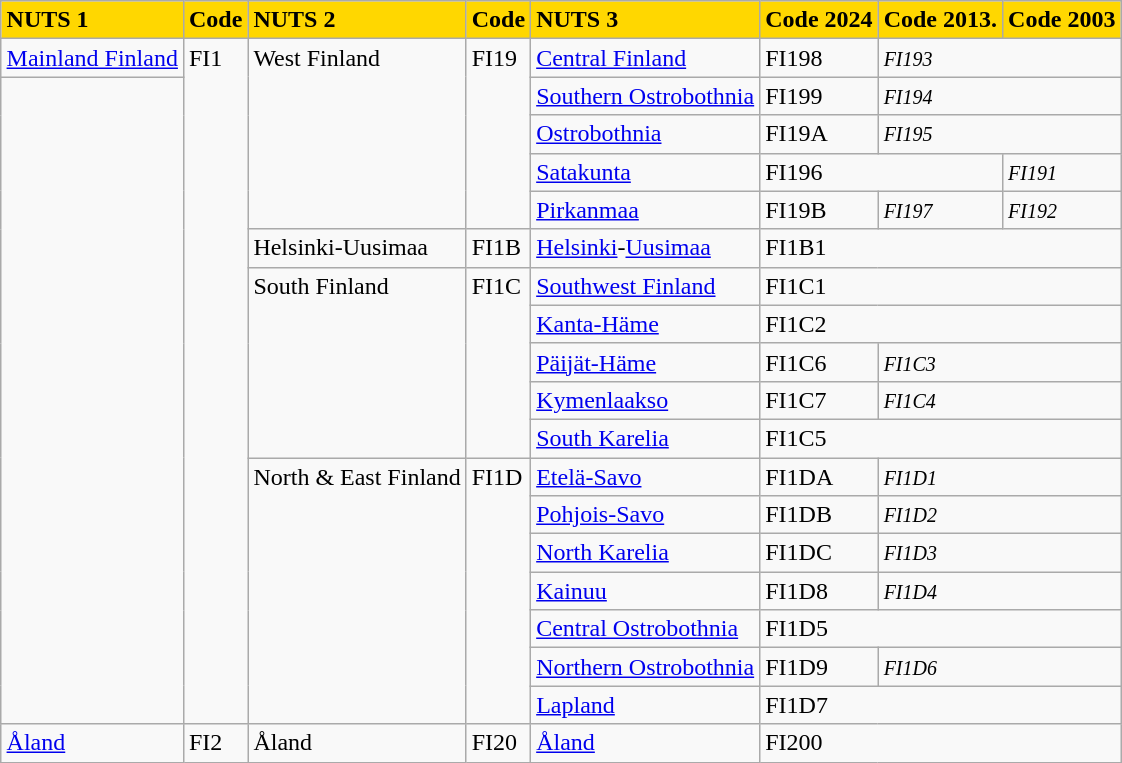<table class="wikitable" style="margin:1em auto;">
<tr>
<th style="background-color:#ffd700;text-align:left;">NUTS 1</th>
<th style="background-color:#ffd700;text-align:left;">Code</th>
<th style="background-color:#ffd700;text-align:left;">NUTS 2</th>
<th style="background-color:#ffd700;text-align:left;">Code</th>
<th style="background-color:#ffd700;text-align:left;">NUTS 3</th>
<th style="background-color:#ffd700;text-align:left;">Code 2024</th>
<th style="background-color:#ffd700;text-align:left;">Code 2013.</th>
<th style="background-color:#ffd700;text-align:left;">Code 2003</th>
</tr>
<tr valign=top>
<td><a href='#'>Mainland Finland</a></td>
<td rowspan=18>FI1</td>
<td rowspan=5>West Finland</td>
<td rowspan=5>FI19</td>
<td><a href='#'>Central Finland</a></td>
<td>FI198</td>
<td colspan=2><em><small>FI193</small></em></td>
</tr>
<tr>
<td rowspan=17></td>
<td><a href='#'>Southern Ostrobothnia</a></td>
<td>FI199</td>
<td colspan=2><em><small>FI194</small></em></td>
</tr>
<tr>
<td><a href='#'>Ostrobothnia</a></td>
<td>FI19A</td>
<td colspan=2><em><small>FI195</small></em></td>
</tr>
<tr>
<td><a href='#'>Satakunta</a></td>
<td colspan=2>FI196</td>
<td><em><small>FI191</small></em></td>
</tr>
<tr>
<td><a href='#'>Pirkanmaa</a></td>
<td>FI19B</td>
<td><em><small>FI197</small></em></td>
<td><em><small>FI192</small></em></td>
</tr>
<tr valign=top>
<td rowspan=1>Helsinki-Uusimaa</td>
<td rowspan=1>FI1B</td>
<td><a href='#'>Helsinki</a>-<a href='#'>Uusimaa</a></td>
<td colspan=3>FI1B1</td>
</tr>
<tr valign=top>
<td rowspan=5>South Finland</td>
<td rowspan=5>FI1C</td>
<td><a href='#'>Southwest Finland</a></td>
<td colspan=3>FI1C1</td>
</tr>
<tr>
<td><a href='#'>Kanta-Häme</a></td>
<td colspan=3>FI1C2</td>
</tr>
<tr>
<td><a href='#'>Päijät-Häme</a></td>
<td>FI1C6</td>
<td colspan=2><em><small>FI1C3</small></em></td>
</tr>
<tr>
<td><a href='#'>Kymenlaakso</a></td>
<td>FI1C7</td>
<td colspan=2><em><small>FI1C4</small></em></td>
</tr>
<tr>
<td><a href='#'>South Karelia</a></td>
<td colspan=3>FI1C5</td>
</tr>
<tr valign=top>
<td rowspan=7>North & East Finland</td>
<td rowspan=7>FI1D</td>
<td><a href='#'>Etelä-Savo</a></td>
<td>FI1DA</td>
<td colspan=2><em><small>FI1D1</small></em></td>
</tr>
<tr>
<td><a href='#'>Pohjois-Savo</a></td>
<td>FI1DB</td>
<td colspan=2><em><small>FI1D2</small></em></td>
</tr>
<tr>
<td><a href='#'>North Karelia</a></td>
<td>FI1DC</td>
<td colspan=2><em><small>FI1D3</small></em></td>
</tr>
<tr>
<td><a href='#'>Kainuu</a></td>
<td>FI1D8</td>
<td colspan=2><em><small>FI1D4</small></em></td>
</tr>
<tr>
<td><a href='#'>Central Ostrobothnia</a></td>
<td colspan=3>FI1D5</td>
</tr>
<tr>
<td><a href='#'>Northern Ostrobothnia</a></td>
<td>FI1D9</td>
<td colspan=2><em><small>FI1D6</small></em></td>
</tr>
<tr>
<td><a href='#'>Lapland</a></td>
<td colspan=3>FI1D7</td>
</tr>
<tr>
<td><a href='#'>Åland</a></td>
<td>FI2</td>
<td>Åland</td>
<td>FI20</td>
<td><a href='#'>Åland</a></td>
<td colspan=3>FI200</td>
</tr>
</table>
